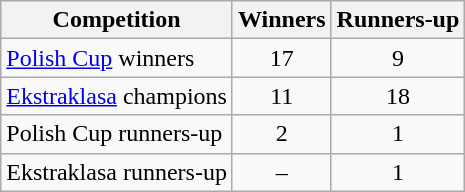<table class="wikitable sortable">
<tr>
<th>Competition</th>
<th>Winners</th>
<th>Runners-up</th>
</tr>
<tr>
<td><a href='#'>Polish Cup</a> winners</td>
<td align=center>17</td>
<td align=center>9</td>
</tr>
<tr>
<td><a href='#'>Ekstraklasa</a> champions</td>
<td align=center>11</td>
<td align=center>18</td>
</tr>
<tr>
<td>Polish Cup runners-up</td>
<td align=center>2</td>
<td align=center>1</td>
</tr>
<tr>
<td>Ekstraklasa runners-up</td>
<td align=center>–</td>
<td align=center>1</td>
</tr>
</table>
